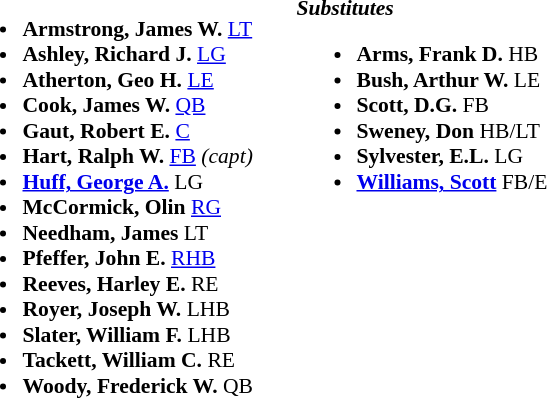<table class="toccolours" style="border-collapse:collapse; font-size:90%;">
<tr>
<td colspan="7" align="center"></td>
</tr>
<tr>
<td valign="top"><br><ul><li><strong>Armstrong, James W.</strong> <a href='#'>LT</a></li><li><strong>Ashley, Richard J.</strong> <a href='#'>LG</a></li><li><strong>Atherton, Geo H.	</strong> <a href='#'>LE</a></li><li><strong>Cook, James W.</strong> <a href='#'>QB</a></li><li><strong>Gaut, Robert E.</strong> <a href='#'>C</a></li><li><strong>Hart, Ralph W.</strong> <a href='#'>FB</a>  <em>(capt)</em></li><li><strong><a href='#'>Huff, George A.</a></strong> LG</li><li><strong>McCormick, Olin</strong> <a href='#'>RG</a></li><li><strong>Needham, James</strong> LT</li><li><strong>Pfeffer, John E.</strong> <a href='#'>RHB</a></li><li><strong>Reeves, Harley E.</strong> RE</li><li><strong>Royer, Joseph W.</strong> LHB</li><li><strong>Slater, William F.</strong> LHB</li><li><strong>Tackett, William C.</strong> RE</li><li><strong>Woody, Frederick W.</strong> QB</li></ul></td>
<td width="25"> </td>
<td valign="top"><br><strong><em>Substitutes</em></strong><ul><li><strong>Arms, Frank D.</strong> HB</li><li><strong>Bush, Arthur W.</strong> LE</li><li><strong>Scott, D.G.</strong> FB</li><li><strong>Sweney, Don</strong> HB/LT</li><li><strong>Sylvester, E.L.</strong> LG</li><li><strong><a href='#'>Williams, Scott</a></strong> FB/E</li></ul></td>
</tr>
</table>
